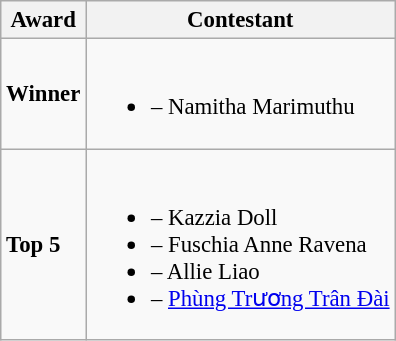<table class="wikitable sortable" style="font-size:95%;">
<tr>
<th>Award</th>
<th>Contestant</th>
</tr>
<tr>
<td><strong>Winner</strong></td>
<td><br><ul><li><strong></strong> – Namitha Marimuthu</li></ul></td>
</tr>
<tr>
<td><strong>Top 5</strong></td>
<td><br><ul><li><strong></strong> – Kazzia Doll</li><li><strong></strong> – Fuschia Anne Ravena</li><li><strong></strong> – Allie Liao</li><li><strong></strong> – <a href='#'>Phùng Trương Trân Đài</a></li></ul></td>
</tr>
</table>
